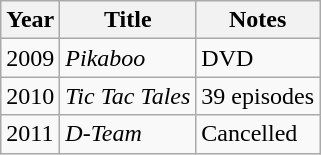<table class="wikitable">
<tr>
<th>Year</th>
<th>Title</th>
<th>Notes</th>
</tr>
<tr>
<td>2009</td>
<td><em>Pikaboo</em></td>
<td>DVD</td>
</tr>
<tr>
<td>2010</td>
<td><em>Tic Tac Tales</em></td>
<td>39 episodes</td>
</tr>
<tr>
<td>2011</td>
<td><em>D-Team</em></td>
<td>Cancelled</td>
</tr>
</table>
